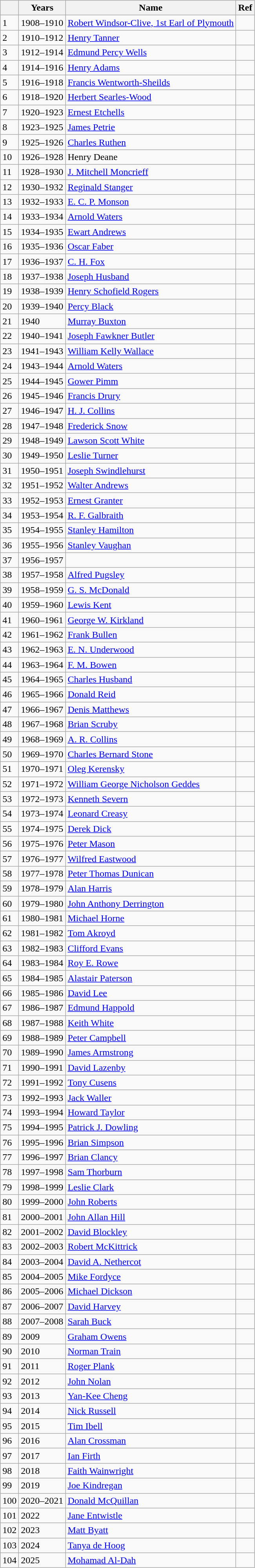<table class="wikitable sortable">
<tr>
<th></th>
<th class="unsortable">Years</th>
<th>Name</th>
<th class="unsortable">Ref</th>
</tr>
<tr>
<td>1</td>
<td>1908–1910</td>
<td><a href='#'>Robert Windsor-Clive, 1st Earl of Plymouth</a></td>
<td></td>
</tr>
<tr>
<td>2</td>
<td>1910–1912</td>
<td><a href='#'>Henry Tanner</a></td>
<td></td>
</tr>
<tr>
<td>3</td>
<td>1912–1914</td>
<td><a href='#'>Edmund Percy Wells</a></td>
<td></td>
</tr>
<tr>
<td>4</td>
<td>1914–1916</td>
<td><a href='#'>Henry Adams</a></td>
<td></td>
</tr>
<tr>
<td>5</td>
<td>1916–1918</td>
<td><a href='#'>Francis Wentworth-Sheilds</a></td>
<td></td>
</tr>
<tr>
<td>6</td>
<td>1918–1920</td>
<td><a href='#'>Herbert Searles-Wood</a></td>
<td></td>
</tr>
<tr>
<td>7</td>
<td>1920–1923</td>
<td><a href='#'>Ernest Etchells</a></td>
<td></td>
</tr>
<tr>
<td>8</td>
<td>1923–1925</td>
<td><a href='#'>James Petrie</a></td>
<td></td>
</tr>
<tr>
<td>9</td>
<td>1925–1926</td>
<td><a href='#'>Charles Ruthen</a></td>
<td></td>
</tr>
<tr>
<td>10</td>
<td>1926–1928</td>
<td>Henry Deane</td>
<td></td>
</tr>
<tr>
<td>11</td>
<td>1928–1930</td>
<td><a href='#'>J. Mitchell Moncrieff</a></td>
<td></td>
</tr>
<tr>
<td>12</td>
<td>1930–1932</td>
<td><a href='#'>Reginald Stanger</a></td>
<td></td>
</tr>
<tr>
<td>13</td>
<td>1932–1933</td>
<td><a href='#'>E. C. P. Monson</a></td>
<td></td>
</tr>
<tr>
<td>14</td>
<td>1933–1934</td>
<td><a href='#'>Arnold Waters</a></td>
<td></td>
</tr>
<tr>
<td>15</td>
<td>1934–1935</td>
<td><a href='#'>Ewart Andrews</a></td>
<td></td>
</tr>
<tr>
<td>16</td>
<td>1935–1936</td>
<td><a href='#'>Oscar Faber</a></td>
<td></td>
</tr>
<tr>
<td>17</td>
<td>1936–1937</td>
<td><a href='#'>C. H. Fox</a></td>
<td></td>
</tr>
<tr>
<td>18</td>
<td>1937–1938</td>
<td><a href='#'>Joseph Husband</a></td>
<td></td>
</tr>
<tr>
<td>19</td>
<td>1938–1939</td>
<td><a href='#'>Henry Schofield Rogers</a></td>
<td></td>
</tr>
<tr>
<td>20</td>
<td>1939–1940</td>
<td><a href='#'>Percy Black</a></td>
<td></td>
</tr>
<tr>
<td>21</td>
<td>1940</td>
<td><a href='#'>Murray Buxton</a></td>
<td></td>
</tr>
<tr>
<td>22</td>
<td>1940–1941</td>
<td><a href='#'>Joseph Fawkner Butler</a></td>
<td></td>
</tr>
<tr>
<td>23</td>
<td>1941–1943</td>
<td><a href='#'>William Kelly Wallace</a></td>
<td></td>
</tr>
<tr>
<td>24</td>
<td>1943–1944</td>
<td><a href='#'>Arnold Waters</a></td>
<td></td>
</tr>
<tr>
<td>25</td>
<td>1944–1945</td>
<td><a href='#'>Gower Pimm</a></td>
<td></td>
</tr>
<tr>
<td>26</td>
<td>1945–1946</td>
<td><a href='#'>Francis Drury</a></td>
<td></td>
</tr>
<tr>
<td>27</td>
<td>1946–1947</td>
<td><a href='#'>H. J. Collins</a></td>
<td></td>
</tr>
<tr>
<td>28</td>
<td>1947–1948</td>
<td><a href='#'>Frederick Snow</a></td>
<td></td>
</tr>
<tr>
<td>29</td>
<td>1948–1949</td>
<td><a href='#'>Lawson Scott White</a></td>
<td></td>
</tr>
<tr>
<td>30</td>
<td>1949–1950</td>
<td><a href='#'>Leslie Turner</a></td>
<td></td>
</tr>
<tr>
<td>31</td>
<td>1950–1951</td>
<td><a href='#'>Joseph Swindlehurst</a></td>
<td></td>
</tr>
<tr>
<td>32</td>
<td>1951–1952</td>
<td><a href='#'>Walter Andrews</a></td>
<td></td>
</tr>
<tr>
<td>33</td>
<td>1952–1953</td>
<td><a href='#'>Ernest Granter</a></td>
<td></td>
</tr>
<tr>
<td>34</td>
<td>1953–1954</td>
<td><a href='#'>R. F. Galbraith</a></td>
<td></td>
</tr>
<tr>
<td>35</td>
<td>1954–1955</td>
<td><a href='#'>Stanley Hamilton</a></td>
<td></td>
</tr>
<tr>
<td>36</td>
<td>1955–1956</td>
<td><a href='#'>Stanley Vaughan</a></td>
<td></td>
</tr>
<tr>
<td>37</td>
<td>1956–1957</td>
<td></td>
<td></td>
</tr>
<tr>
<td>38</td>
<td>1957–1958</td>
<td><a href='#'>Alfred Pugsley</a></td>
<td></td>
</tr>
<tr>
<td>39</td>
<td>1958–1959</td>
<td><a href='#'>G. S. McDonald</a></td>
<td></td>
</tr>
<tr>
<td>40</td>
<td>1959–1960</td>
<td><a href='#'>Lewis Kent</a></td>
<td></td>
</tr>
<tr>
<td>41</td>
<td>1960–1961</td>
<td><a href='#'>George W. Kirkland</a></td>
<td></td>
</tr>
<tr>
<td>42</td>
<td>1961–1962</td>
<td><a href='#'>Frank Bullen</a></td>
<td></td>
</tr>
<tr>
<td>43</td>
<td>1962–1963</td>
<td><a href='#'>E. N. Underwood</a></td>
<td></td>
</tr>
<tr>
<td>44</td>
<td>1963–1964</td>
<td><a href='#'>F. M. Bowen</a></td>
<td></td>
</tr>
<tr>
<td>45</td>
<td>1964–1965</td>
<td><a href='#'>Charles Husband</a></td>
<td></td>
</tr>
<tr>
<td>46</td>
<td>1965–1966</td>
<td><a href='#'>Donald Reid</a></td>
<td></td>
</tr>
<tr>
<td>47</td>
<td>1966–1967</td>
<td><a href='#'>Denis Matthews</a></td>
<td></td>
</tr>
<tr>
<td>48</td>
<td>1967–1968</td>
<td><a href='#'>Brian Scruby</a></td>
<td></td>
</tr>
<tr>
<td>49</td>
<td>1968–1969</td>
<td><a href='#'>A. R. Collins</a></td>
<td></td>
</tr>
<tr>
<td>50</td>
<td>1969–1970</td>
<td><a href='#'>Charles Bernard Stone</a></td>
<td></td>
</tr>
<tr>
<td>51</td>
<td>1970–1971</td>
<td><a href='#'>Oleg Kerensky</a></td>
<td></td>
</tr>
<tr>
<td>52</td>
<td>1971–1972</td>
<td><a href='#'>William George Nicholson Geddes</a></td>
<td></td>
</tr>
<tr>
<td>53</td>
<td>1972–1973</td>
<td><a href='#'>Kenneth Severn</a></td>
<td></td>
</tr>
<tr>
<td>54</td>
<td>1973–1974</td>
<td><a href='#'>Leonard Creasy</a></td>
<td></td>
</tr>
<tr>
<td>55</td>
<td>1974–1975</td>
<td><a href='#'>Derek Dick</a></td>
<td></td>
</tr>
<tr>
<td>56</td>
<td>1975–1976</td>
<td><a href='#'>Peter Mason</a></td>
<td></td>
</tr>
<tr>
<td>57</td>
<td>1976–1977</td>
<td><a href='#'>Wilfred Eastwood</a></td>
<td></td>
</tr>
<tr>
<td>58</td>
<td>1977–1978</td>
<td><a href='#'>Peter Thomas Dunican</a></td>
<td></td>
</tr>
<tr>
<td>59</td>
<td>1978–1979</td>
<td><a href='#'>Alan Harris</a></td>
<td></td>
</tr>
<tr>
<td>60</td>
<td>1979–1980</td>
<td><a href='#'>John Anthony Derrington</a></td>
<td></td>
</tr>
<tr>
<td>61</td>
<td>1980–1981</td>
<td><a href='#'>Michael Horne</a></td>
<td></td>
</tr>
<tr>
<td>62</td>
<td>1981–1982</td>
<td><a href='#'>Tom Akroyd</a></td>
<td></td>
</tr>
<tr>
<td>63</td>
<td>1982–1983</td>
<td><a href='#'>Clifford Evans</a></td>
<td></td>
</tr>
<tr>
<td>64</td>
<td>1983–1984</td>
<td><a href='#'>Roy E. Rowe</a></td>
<td></td>
</tr>
<tr>
<td>65</td>
<td>1984–1985</td>
<td><a href='#'>Alastair Paterson</a></td>
<td></td>
</tr>
<tr>
<td>66</td>
<td>1985–1986</td>
<td><a href='#'>David Lee</a></td>
<td></td>
</tr>
<tr>
<td>67</td>
<td>1986–1987</td>
<td><a href='#'>Edmund Happold</a></td>
<td></td>
</tr>
<tr>
<td>68</td>
<td>1987–1988</td>
<td><a href='#'>Keith White</a></td>
<td></td>
</tr>
<tr>
<td>69</td>
<td>1988–1989</td>
<td><a href='#'>Peter Campbell</a></td>
<td></td>
</tr>
<tr>
<td>70</td>
<td>1989–1990</td>
<td><a href='#'>James Armstrong</a></td>
<td></td>
</tr>
<tr>
<td>71</td>
<td>1990–1991</td>
<td><a href='#'>David Lazenby</a></td>
<td></td>
</tr>
<tr>
<td>72</td>
<td>1991–1992</td>
<td><a href='#'>Tony Cusens</a></td>
<td></td>
</tr>
<tr>
<td>73</td>
<td>1992–1993</td>
<td><a href='#'>Jack Waller</a></td>
<td></td>
</tr>
<tr>
<td>74</td>
<td>1993–1994</td>
<td><a href='#'>Howard Taylor</a></td>
<td></td>
</tr>
<tr>
<td>75</td>
<td>1994–1995</td>
<td><a href='#'>Patrick J. Dowling</a></td>
<td></td>
</tr>
<tr>
<td>76</td>
<td>1995–1996</td>
<td><a href='#'>Brian Simpson</a></td>
<td></td>
</tr>
<tr>
<td>77</td>
<td>1996–1997</td>
<td><a href='#'>Brian Clancy</a></td>
<td></td>
</tr>
<tr>
<td>78</td>
<td>1997–1998</td>
<td><a href='#'>Sam Thorburn</a></td>
<td></td>
</tr>
<tr>
<td>79</td>
<td>1998–1999</td>
<td><a href='#'>Leslie Clark</a></td>
<td></td>
</tr>
<tr>
<td>80</td>
<td>1999–2000</td>
<td><a href='#'>John Roberts</a></td>
<td></td>
</tr>
<tr>
<td>81</td>
<td>2000–2001</td>
<td><a href='#'>John Allan Hill</a></td>
<td></td>
</tr>
<tr>
<td>82</td>
<td>2001–2002</td>
<td><a href='#'>David Blockley</a></td>
<td></td>
</tr>
<tr>
<td>83</td>
<td>2002–2003</td>
<td><a href='#'>Robert McKittrick</a></td>
<td></td>
</tr>
<tr>
<td>84</td>
<td>2003–2004</td>
<td><a href='#'>David A. Nethercot</a></td>
<td></td>
</tr>
<tr>
<td>85</td>
<td>2004–2005</td>
<td><a href='#'>Mike Fordyce</a></td>
<td></td>
</tr>
<tr>
<td>86</td>
<td>2005–2006</td>
<td><a href='#'>Michael Dickson</a></td>
<td></td>
</tr>
<tr>
<td>87</td>
<td>2006–2007</td>
<td><a href='#'>David Harvey</a></td>
<td></td>
</tr>
<tr>
<td>88</td>
<td>2007–2008</td>
<td><a href='#'>Sarah Buck</a></td>
<td></td>
</tr>
<tr>
<td>89</td>
<td>2009</td>
<td><a href='#'>Graham Owens</a></td>
<td></td>
</tr>
<tr>
<td>90</td>
<td>2010</td>
<td><a href='#'>Norman Train</a></td>
<td></td>
</tr>
<tr>
<td>91</td>
<td>2011</td>
<td><a href='#'>Roger Plank</a></td>
<td></td>
</tr>
<tr>
<td>92</td>
<td>2012</td>
<td><a href='#'>John Nolan</a></td>
<td></td>
</tr>
<tr>
<td>93</td>
<td>2013</td>
<td><a href='#'>Yan-Kee Cheng</a></td>
<td></td>
</tr>
<tr>
<td>94</td>
<td>2014</td>
<td><a href='#'>Nick Russell</a></td>
<td></td>
</tr>
<tr>
<td>95</td>
<td>2015</td>
<td><a href='#'>Tim Ibell</a></td>
<td></td>
</tr>
<tr>
<td>96</td>
<td>2016</td>
<td><a href='#'>Alan Crossman</a></td>
<td></td>
</tr>
<tr>
<td>97</td>
<td>2017</td>
<td><a href='#'>Ian Firth</a></td>
<td></td>
</tr>
<tr>
<td>98</td>
<td>2018</td>
<td><a href='#'>Faith Wainwright</a></td>
<td></td>
</tr>
<tr>
<td>99</td>
<td>2019</td>
<td><a href='#'>Joe Kindregan</a></td>
<td></td>
</tr>
<tr>
<td>100</td>
<td>2020–2021</td>
<td><a href='#'>Donald McQuillan</a></td>
<td></td>
</tr>
<tr>
<td>101</td>
<td>2022</td>
<td><a href='#'>Jane Entwistle</a></td>
<td></td>
</tr>
<tr>
<td>102</td>
<td>2023</td>
<td><a href='#'>Matt Byatt</a></td>
<td></td>
</tr>
<tr>
<td>103</td>
<td>2024</td>
<td><a href='#'>Tanya de Hoog</a></td>
<td></td>
</tr>
<tr>
<td>104</td>
<td>2025</td>
<td><a href='#'>Mohamad Al-Dah</a></td>
<td></td>
</tr>
</table>
